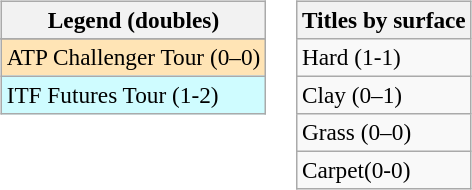<table>
<tr valign=top>
<td><br><table class=wikitable style=font-size:97%>
<tr>
<th>Legend (doubles)</th>
</tr>
<tr bgcolor=e5d1cb>
</tr>
<tr bgcolor=moccasin>
<td>ATP Challenger Tour (0–0)</td>
</tr>
<tr bgcolor=cffcff>
<td>ITF Futures Tour (1-2)</td>
</tr>
</table>
</td>
<td><br><table class=wikitable style=font-size:97%>
<tr>
<th>Titles by surface</th>
</tr>
<tr>
<td>Hard (1-1)</td>
</tr>
<tr>
<td>Clay (0–1)</td>
</tr>
<tr>
<td>Grass (0–0)</td>
</tr>
<tr>
<td>Carpet(0-0)</td>
</tr>
</table>
</td>
</tr>
</table>
